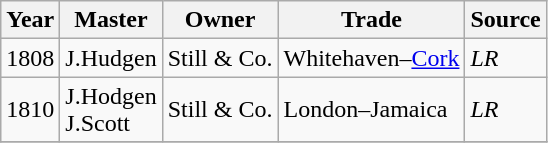<table class=" wikitable">
<tr>
<th>Year</th>
<th>Master</th>
<th>Owner</th>
<th>Trade</th>
<th>Source</th>
</tr>
<tr>
<td>1808</td>
<td>J.Hudgen</td>
<td>Still & Co.</td>
<td>Whitehaven–<a href='#'>Cork</a></td>
<td><em>LR</em></td>
</tr>
<tr>
<td>1810</td>
<td>J.Hodgen<br>J.Scott</td>
<td>Still & Co.</td>
<td>London–Jamaica</td>
<td><em>LR</em></td>
</tr>
<tr>
</tr>
</table>
